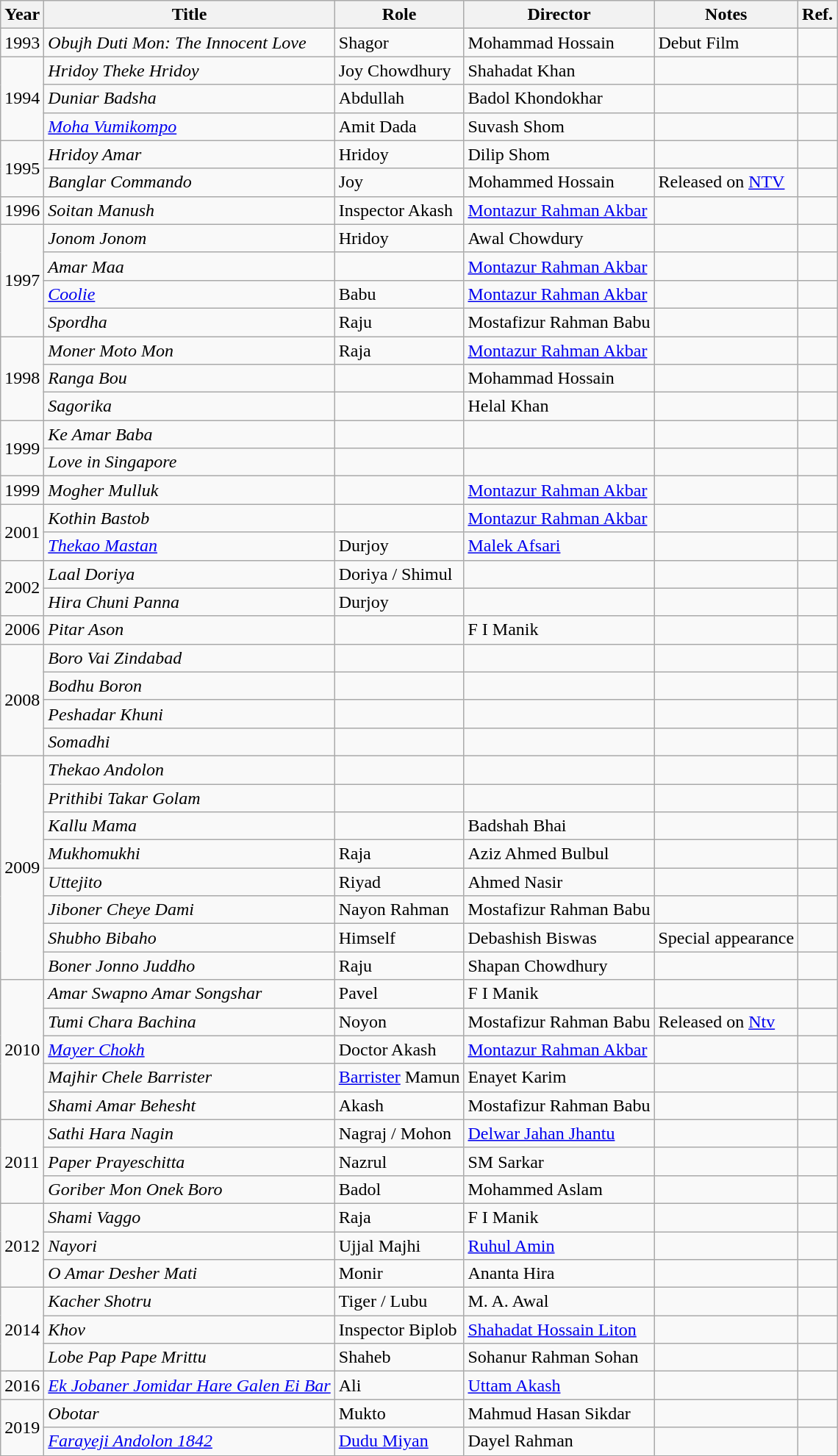<table class="wikitable sortable">
<tr>
<th>Year</th>
<th>Title</th>
<th>Role</th>
<th>Director</th>
<th>Notes</th>
<th>Ref.</th>
</tr>
<tr>
<td>1993</td>
<td><em>Obujh Duti Mon: The Innocent Love</em></td>
<td>Shagor</td>
<td>Mohammad Hossain</td>
<td>Debut Film</td>
<td></td>
</tr>
<tr>
<td rowspan="3">1994</td>
<td><em>Hridoy Theke Hridoy</em></td>
<td>Joy Chowdhury</td>
<td>Shahadat Khan</td>
<td></td>
<td></td>
</tr>
<tr>
<td><em>Duniar Badsha</em></td>
<td>Abdullah</td>
<td>Badol Khondokhar</td>
<td></td>
<td></td>
</tr>
<tr>
<td><em><a href='#'>Moha Vumikompo</a></em></td>
<td>Amit Dada</td>
<td>Suvash Shom</td>
<td></td>
<td></td>
</tr>
<tr>
<td rowspan="2">1995</td>
<td><em>Hridoy Amar</em></td>
<td>Hridoy</td>
<td>Dilip Shom</td>
<td></td>
<td></td>
</tr>
<tr>
<td><em>Banglar Commando</em></td>
<td>Joy</td>
<td>Mohammed Hossain</td>
<td>Released on <a href='#'>NTV</a></td>
<td></td>
</tr>
<tr>
<td>1996</td>
<td><em>Soitan Manush</em></td>
<td>Inspector Akash</td>
<td><a href='#'>Montazur Rahman Akbar</a></td>
<td></td>
<td></td>
</tr>
<tr>
<td rowspan="4">1997</td>
<td><em>Jonom Jonom</em></td>
<td>Hridoy</td>
<td>Awal Chowdury</td>
<td></td>
<td></td>
</tr>
<tr>
<td><em>Amar Maa</em></td>
<td></td>
<td><a href='#'>Montazur Rahman Akbar</a></td>
<td></td>
<td></td>
</tr>
<tr>
<td><em><a href='#'>Coolie</a></em></td>
<td>Babu</td>
<td><a href='#'>Montazur Rahman Akbar</a></td>
<td></td>
<td></td>
</tr>
<tr>
<td><em>Spordha</em></td>
<td>Raju</td>
<td>Mostafizur Rahman Babu</td>
<td></td>
<td></td>
</tr>
<tr>
<td rowspan="3">1998</td>
<td><em>Moner Moto Mon</em></td>
<td>Raja</td>
<td><a href='#'>Montazur Rahman Akbar</a></td>
<td></td>
<td></td>
</tr>
<tr>
<td><em>Ranga Bou</em></td>
<td></td>
<td>Mohammad Hossain</td>
<td></td>
<td></td>
</tr>
<tr>
<td><em>Sagorika</em></td>
<td></td>
<td>Helal Khan</td>
<td></td>
<td></td>
</tr>
<tr>
<td rowspan="2">1999</td>
<td><em>Ke Amar Baba</em></td>
<td></td>
<td></td>
<td></td>
<td></td>
</tr>
<tr>
<td><em>Love in Singapore </em></td>
<td></td>
<td></td>
<td></td>
<td></td>
</tr>
<tr>
<td>1999</td>
<td><em>Mogher Mulluk</em></td>
<td></td>
<td><a href='#'>Montazur Rahman Akbar</a></td>
<td></td>
<td></td>
</tr>
<tr>
<td rowspan="2">2001</td>
<td><em>Kothin Bastob</em></td>
<td></td>
<td><a href='#'>Montazur Rahman Akbar</a></td>
<td></td>
<td></td>
</tr>
<tr>
<td><em><a href='#'>Thekao Mastan</a></em></td>
<td>Durjoy</td>
<td><a href='#'>Malek Afsari</a></td>
<td></td>
<td></td>
</tr>
<tr>
<td rowspan="2">2002</td>
<td><em>Laal Doriya</em></td>
<td>Doriya / Shimul</td>
<td></td>
<td></td>
<td></td>
</tr>
<tr>
<td><em>Hira Chuni Panna</em></td>
<td>Durjoy</td>
<td></td>
<td></td>
<td></td>
</tr>
<tr>
<td>2006</td>
<td><em>Pitar Ason</em></td>
<td></td>
<td>F I Manik</td>
<td></td>
<td></td>
</tr>
<tr>
<td rowspan="4">2008</td>
<td><em>Boro Vai Zindabad</em></td>
<td></td>
<td></td>
<td></td>
<td></td>
</tr>
<tr>
<td><em>Bodhu Boron</em></td>
<td></td>
<td></td>
<td></td>
<td></td>
</tr>
<tr>
<td><em>Peshadar Khuni</em></td>
<td></td>
<td></td>
<td></td>
<td></td>
</tr>
<tr>
<td><em>Somadhi</em></td>
<td></td>
<td></td>
<td></td>
<td></td>
</tr>
<tr>
<td rowspan="8">2009</td>
<td><em>Thekao Andolon</em></td>
<td></td>
<td></td>
<td></td>
<td></td>
</tr>
<tr>
<td><em>Prithibi Takar Golam</em></td>
<td></td>
<td></td>
<td></td>
<td></td>
</tr>
<tr>
<td><em>Kallu Mama</em></td>
<td></td>
<td>Badshah Bhai</td>
<td></td>
<td></td>
</tr>
<tr>
<td><em>Mukhomukhi</em></td>
<td>Raja</td>
<td>Aziz Ahmed Bulbul</td>
<td></td>
<td></td>
</tr>
<tr>
<td><em>Uttejito</em></td>
<td>Riyad</td>
<td>Ahmed Nasir</td>
<td></td>
<td></td>
</tr>
<tr>
<td><em>Jiboner Cheye Dami</em></td>
<td>Nayon Rahman</td>
<td>Mostafizur Rahman Babu</td>
<td></td>
<td></td>
</tr>
<tr>
<td><em>Shubho Bibaho</em></td>
<td>Himself</td>
<td>Debashish Biswas</td>
<td>Special appearance</td>
<td></td>
</tr>
<tr>
<td><em>Boner Jonno Juddho</em></td>
<td>Raju</td>
<td>Shapan Chowdhury</td>
<td></td>
<td></td>
</tr>
<tr>
<td rowspan="5">2010</td>
<td><em>Amar Swapno Amar Songshar</em></td>
<td>Pavel</td>
<td>F I Manik</td>
<td></td>
<td></td>
</tr>
<tr>
<td><em>Tumi Chara Bachina</em></td>
<td>Noyon</td>
<td>Mostafizur Rahman Babu</td>
<td>Released on <a href='#'>Ntv</a></td>
<td></td>
</tr>
<tr>
<td><em><a href='#'>Mayer Chokh</a></em></td>
<td>Doctor Akash</td>
<td><a href='#'>Montazur Rahman Akbar</a></td>
<td></td>
<td></td>
</tr>
<tr>
<td><em>Majhir Chele Barrister</em></td>
<td><a href='#'>Barrister</a> Mamun</td>
<td>Enayet Karim</td>
<td></td>
<td></td>
</tr>
<tr>
<td><em>Shami Amar Behesht</em></td>
<td>Akash</td>
<td>Mostafizur Rahman Babu</td>
<td></td>
<td></td>
</tr>
<tr>
<td rowspan="3">2011</td>
<td><em>Sathi Hara Nagin</em></td>
<td>Nagraj / Mohon</td>
<td><a href='#'>Delwar Jahan Jhantu</a></td>
<td></td>
<td></td>
</tr>
<tr>
<td><em>Paper Prayeschitta</em></td>
<td>Nazrul</td>
<td>SM Sarkar</td>
<td></td>
<td></td>
</tr>
<tr>
<td><em>Goriber Mon Onek Boro</em></td>
<td>Badol</td>
<td>Mohammed Aslam</td>
<td></td>
<td></td>
</tr>
<tr>
<td rowspan="3">2012</td>
<td><em>Shami Vaggo</em></td>
<td>Raja</td>
<td>F I Manik</td>
<td></td>
<td></td>
</tr>
<tr>
<td><em>Nayori</em></td>
<td>Ujjal Majhi</td>
<td><a href='#'>Ruhul Amin</a></td>
<td></td>
<td></td>
</tr>
<tr>
<td><em>O Amar Desher Mati</em></td>
<td>Monir</td>
<td>Ananta Hira</td>
<td></td>
<td></td>
</tr>
<tr>
<td rowspan="3">2014</td>
<td><em>Kacher Shotru</em></td>
<td>Tiger / Lubu</td>
<td>M. A. Awal</td>
<td></td>
<td></td>
</tr>
<tr>
<td><em>Khov</em></td>
<td>Inspector Biplob</td>
<td><a href='#'>Shahadat Hossain Liton</a></td>
<td></td>
<td></td>
</tr>
<tr>
<td><em>Lobe Pap Pape Mrittu</em></td>
<td>Shaheb</td>
<td>Sohanur Rahman Sohan</td>
<td></td>
<td></td>
</tr>
<tr>
<td>2016</td>
<td><em><a href='#'>Ek Jobaner Jomidar Hare Galen Ei Bar</a></em></td>
<td>Ali</td>
<td><a href='#'>Uttam Akash</a></td>
<td></td>
<td></td>
</tr>
<tr>
<td rowspan="2">2019</td>
<td><em>Obotar</em></td>
<td>Mukto</td>
<td>Mahmud Hasan Sikdar</td>
<td></td>
<td></td>
</tr>
<tr>
<td><em><a href='#'>Farayeji Andolon 1842</a></em></td>
<td><a href='#'>Dudu Miyan</a></td>
<td>Dayel Rahman</td>
<td></td>
<td></td>
</tr>
</table>
